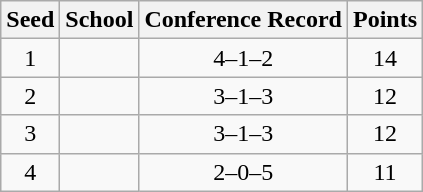<table class="wikitable" style="text-align:center">
<tr>
<th>Seed</th>
<th>School</th>
<th>Conference Record</th>
<th>Points</th>
</tr>
<tr>
<td>1</td>
<td></td>
<td>4–1–2</td>
<td>14</td>
</tr>
<tr>
<td>2</td>
<td></td>
<td>3–1–3</td>
<td>12</td>
</tr>
<tr>
<td>3</td>
<td></td>
<td>3–1–3</td>
<td>12</td>
</tr>
<tr>
<td>4</td>
<td></td>
<td>2–0–5</td>
<td>11</td>
</tr>
</table>
